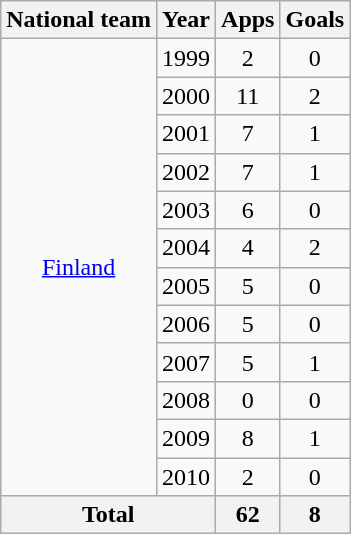<table class="wikitable" style="text-align:center">
<tr>
<th>National team</th>
<th>Year</th>
<th>Apps</th>
<th>Goals</th>
</tr>
<tr>
<td rowspan="12"><a href='#'>Finland</a></td>
<td>1999</td>
<td>2</td>
<td>0</td>
</tr>
<tr>
<td>2000</td>
<td>11</td>
<td>2</td>
</tr>
<tr>
<td>2001</td>
<td>7</td>
<td>1</td>
</tr>
<tr>
<td>2002</td>
<td>7</td>
<td>1</td>
</tr>
<tr>
<td>2003</td>
<td>6</td>
<td>0</td>
</tr>
<tr>
<td>2004</td>
<td>4</td>
<td>2</td>
</tr>
<tr>
<td>2005</td>
<td>5</td>
<td>0</td>
</tr>
<tr>
<td>2006</td>
<td>5</td>
<td>0</td>
</tr>
<tr>
<td>2007</td>
<td>5</td>
<td>1</td>
</tr>
<tr>
<td>2008</td>
<td>0</td>
<td>0</td>
</tr>
<tr>
<td>2009</td>
<td>8</td>
<td>1</td>
</tr>
<tr>
<td>2010</td>
<td>2</td>
<td>0</td>
</tr>
<tr>
<th colspan="2">Total</th>
<th>62</th>
<th>8</th>
</tr>
</table>
